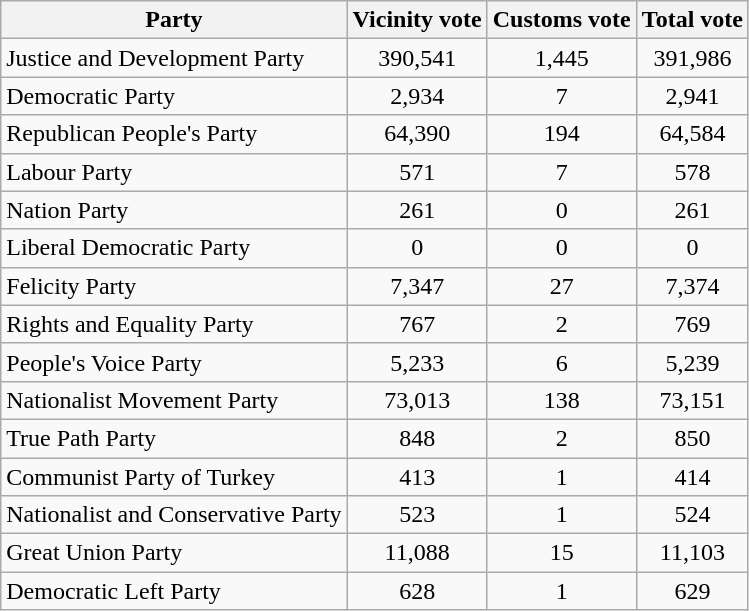<table class="wikitable sortable">
<tr>
<th style="text-align:center;">Party</th>
<th style="text-align:center;">Vicinity vote</th>
<th style="text-align:center;">Customs vote</th>
<th style="text-align:center;">Total vote</th>
</tr>
<tr>
<td>Justice and Development Party</td>
<td style="text-align:center;">390,541</td>
<td style="text-align:center;">1,445</td>
<td style="text-align:center;">391,986</td>
</tr>
<tr>
<td>Democratic Party</td>
<td style="text-align:center;">2,934</td>
<td style="text-align:center;">7</td>
<td style="text-align:center;">2,941</td>
</tr>
<tr>
<td>Republican People's Party</td>
<td style="text-align:center;">64,390</td>
<td style="text-align:center;">194</td>
<td style="text-align:center;">64,584</td>
</tr>
<tr>
<td>Labour Party</td>
<td style="text-align:center;">571</td>
<td style="text-align:center;">7</td>
<td style="text-align:center;">578</td>
</tr>
<tr>
<td>Nation Party</td>
<td style="text-align:center;">261</td>
<td style="text-align:center;">0</td>
<td style="text-align:center;">261</td>
</tr>
<tr>
<td>Liberal Democratic Party</td>
<td style="text-align:center;">0</td>
<td style="text-align:center;">0</td>
<td style="text-align:center;">0</td>
</tr>
<tr>
<td>Felicity Party</td>
<td style="text-align:center;">7,347</td>
<td style="text-align:center;">27</td>
<td style="text-align:center;">7,374</td>
</tr>
<tr>
<td>Rights and Equality Party</td>
<td style="text-align:center;">767</td>
<td style="text-align:center;">2</td>
<td style="text-align:center;">769</td>
</tr>
<tr>
<td>People's Voice Party</td>
<td style="text-align:center;">5,233</td>
<td style="text-align:center;">6</td>
<td style="text-align:center;">5,239</td>
</tr>
<tr>
<td>Nationalist Movement Party</td>
<td style="text-align:center;">73,013</td>
<td style="text-align:center;">138</td>
<td style="text-align:center;">73,151</td>
</tr>
<tr>
<td>True Path Party</td>
<td style="text-align:center;">848</td>
<td style="text-align:center;">2</td>
<td style="text-align:center;">850</td>
</tr>
<tr>
<td>Communist Party of Turkey</td>
<td style="text-align:center;">413</td>
<td style="text-align:center;">1</td>
<td style="text-align:center;">414</td>
</tr>
<tr>
<td>Nationalist and Conservative Party</td>
<td style="text-align:center;">523</td>
<td style="text-align:center;">1</td>
<td style="text-align:center;">524</td>
</tr>
<tr>
<td>Great Union Party</td>
<td style="text-align:center;">11,088</td>
<td style="text-align:center;">15</td>
<td style="text-align:center;">11,103</td>
</tr>
<tr>
<td>Democratic Left Party</td>
<td style="text-align:center;">628</td>
<td style="text-align:center;">1</td>
<td style="text-align:center;">629</td>
</tr>
</table>
